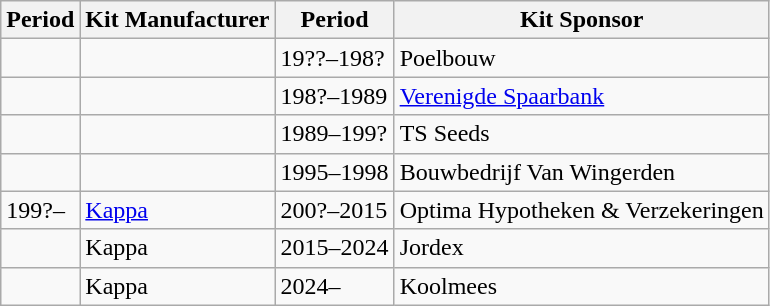<table class=wikitable>
<tr>
<th>Period</th>
<th>Kit Manufacturer</th>
<th>Period</th>
<th>Kit Sponsor</th>
</tr>
<tr>
<td></td>
<td></td>
<td>19??–198?</td>
<td>Poelbouw</td>
</tr>
<tr |->
<td></td>
<td></td>
<td>198?–1989</td>
<td><a href='#'>Verenigde Spaarbank</a></td>
</tr>
<tr>
<td></td>
<td></td>
<td>1989–199?</td>
<td>TS Seeds</td>
</tr>
<tr>
<td></td>
<td></td>
<td>1995–1998</td>
<td>Bouwbedrijf Van Wingerden</td>
</tr>
<tr>
<td>199?–</td>
<td><a href='#'>Kappa</a></td>
<td>200?–2015</td>
<td>Optima Hypotheken & Verzekeringen</td>
</tr>
<tr>
<td></td>
<td>Kappa</td>
<td>2015–2024</td>
<td>Jordex</td>
</tr>
<tr>
<td></td>
<td>Kappa</td>
<td>2024–</td>
<td>Koolmees</td>
</tr>
</table>
